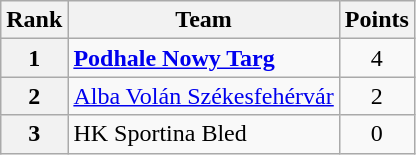<table class="wikitable" style="text-align: center;">
<tr>
<th>Rank</th>
<th>Team</th>
<th>Points</th>
</tr>
<tr>
<th>1</th>
<td style="text-align: left;"> <strong><a href='#'>Podhale Nowy Targ</a></strong></td>
<td>4</td>
</tr>
<tr>
<th>2</th>
<td style="text-align: left;"> <a href='#'>Alba Volán Székesfehérvár</a></td>
<td>2</td>
</tr>
<tr>
<th>3</th>
<td style="text-align: left;"> HK Sportina Bled</td>
<td>0</td>
</tr>
</table>
